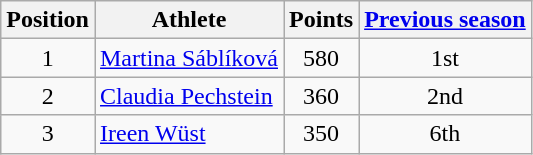<table class="wikitable">
<tr>
<th>Position</th>
<th>Athlete</th>
<th>Points</th>
<th><a href='#'>Previous season</a></th>
</tr>
<tr align="center">
<td>1</td>
<td align="left"> <a href='#'>Martina Sáblíková</a></td>
<td>580</td>
<td>1st</td>
</tr>
<tr align="center">
<td>2</td>
<td align="left"> <a href='#'>Claudia Pechstein</a></td>
<td>360</td>
<td>2nd</td>
</tr>
<tr align="center">
<td>3</td>
<td align="left"> <a href='#'>Ireen Wüst</a></td>
<td>350</td>
<td>6th</td>
</tr>
</table>
